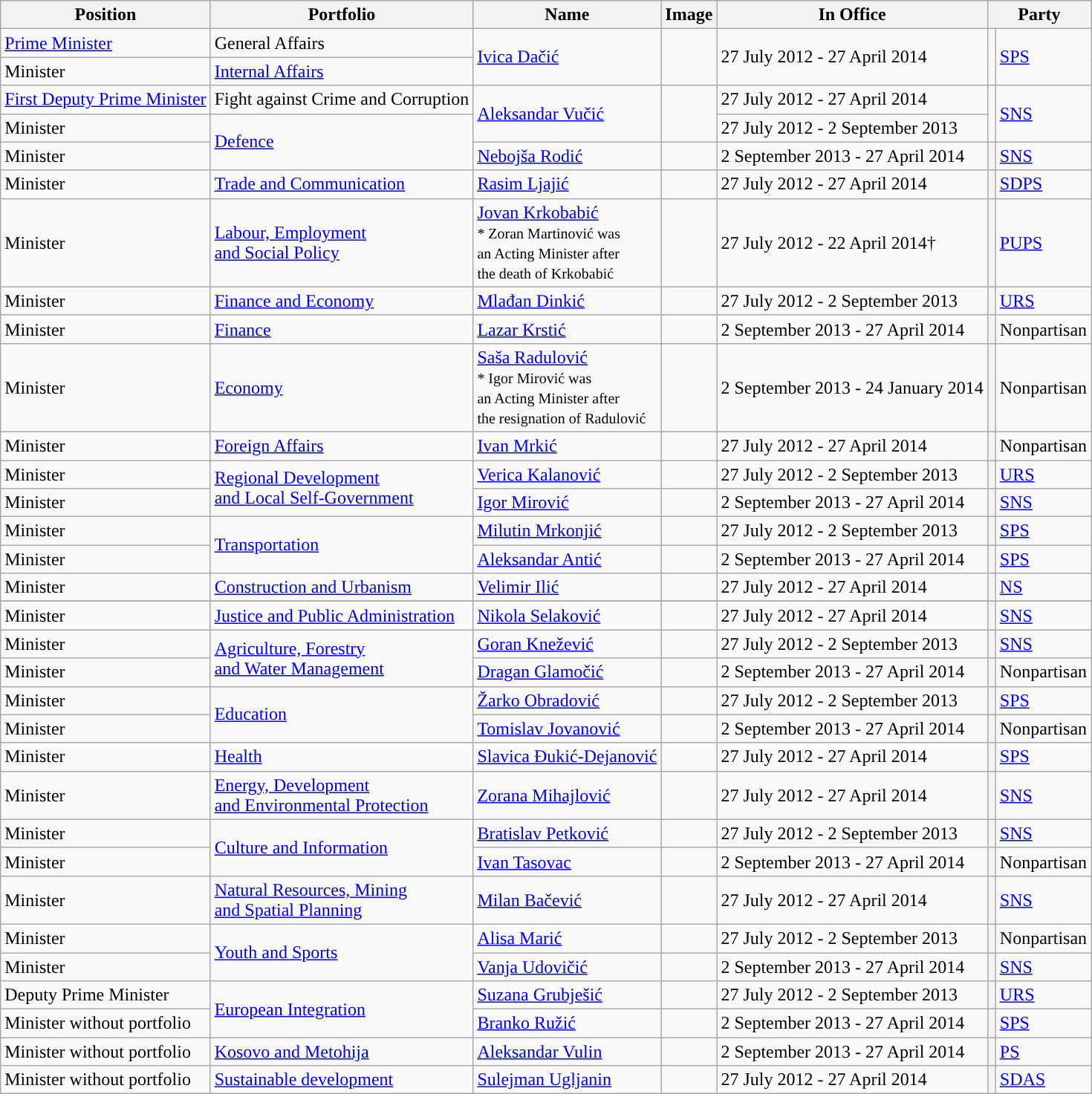<table class="wikitable">
<tr>
<th colspan="1" bgcolor="#EEEEEE">Position</th>
<th colspan="1" bgcolor="#EEEEEE">Portfolio</th>
<th colspan="1" bgcolor="#EEEEEE">Name</th>
<th colspan="1" bgcolor="#EEEEEE">Image</th>
<th colspan="1" bgcolor="#EEEEEE">In Office</th>
<th colspan="2" bgcolor="#EEEEEE">Party</th>
</tr>
<tr>
<td><a href='#'>Prime Minister</a></td>
<td>General Affairs</td>
<td rowspan="2"><a href='#'>Ivica Dačić</a></td>
<td rowspan="2"></td>
<td rowspan="2">27 July 2012 - 27 April 2014</td>
<td rowspan=2 style="background:"></td>
<td rowspan="2"><a href='#'>SPS</a></td>
</tr>
<tr>
<td>Minister</td>
<td><a href='#'>Internal Affairs</a></td>
</tr>
<tr>
<td><a href='#'>First Deputy Prime Minister</a></td>
<td>Fight against Crime and Corruption</td>
<td rowspan="2"><a href='#'>Aleksandar Vučić</a></td>
<td rowspan="2"></td>
<td>27 July 2012 - 27 April 2014</td>
<td rowspan=2 style="background:"></td>
<td rowspan="2"><a href='#'>SNS</a></td>
</tr>
<tr>
<td>Minister</td>
<td rowspan="2"><a href='#'>Defence</a></td>
<td>27 July 2012 - 2 September 2013</td>
</tr>
<tr>
<td>Minister</td>
<td><a href='#'>Nebojša Rodić</a></td>
<td></td>
<td>2 September 2013 - 27 April 2014</td>
<th style="background:"></th>
<td><a href='#'>SNS</a></td>
</tr>
<tr>
<td>Minister</td>
<td><a href='#'>Trade and Communication</a></td>
<td><a href='#'>Rasim Ljajić</a></td>
<td></td>
<td>27 July 2012 - 27 April 2014</td>
<th style="background:"></th>
<td><a href='#'>SDPS</a></td>
</tr>
<tr>
<td>Minister</td>
<td><a href='#'>Labour, Employment<br>and Social Policy</a></td>
<td><a href='#'>Jovan Krkobabić</a> <br><small> * Zoran Martinović was<br>an Acting Minister after<br>the death of Krkobabić</small></td>
<td></td>
<td>27 July 2012 - 22 April 2014†</td>
<th style="background:"></th>
<td><a href='#'>PUPS</a></td>
</tr>
<tr>
<td>Minister</td>
<td><a href='#'>Finance and Economy</a></td>
<td><a href='#'>Mlađan Dinkić</a></td>
<td></td>
<td>27 July 2012 - 2 September 2013</td>
<th style="background:"></th>
<td><a href='#'>URS</a></td>
</tr>
<tr>
<td>Minister</td>
<td><a href='#'>Finance</a></td>
<td><a href='#'>Lazar Krstić</a></td>
<td></td>
<td>2 September 2013 - 27 April 2014</td>
<th style="background:"></th>
<td>Nonpartisan</td>
</tr>
<tr>
<td>Minister</td>
<td><a href='#'>Economy</a></td>
<td><a href='#'>Saša Radulović</a> <br><small> * Igor Mirović was<br>an Acting Minister after<br>the resignation of Radulović</small></td>
<td></td>
<td>2 September 2013 - 24 January 2014</td>
<th style="background:"></th>
<td>Nonpartisan</td>
</tr>
<tr>
<td>Minister</td>
<td><a href='#'>Foreign Affairs</a></td>
<td><a href='#'>Ivan Mrkić</a></td>
<td></td>
<td>27 July 2012 - 27 April 2014</td>
<th style="background:"></th>
<td>Nonpartisan</td>
</tr>
<tr>
<td>Minister</td>
<td rowspan="2"><a href='#'>Regional Development<br>and Local Self-Government</a></td>
<td><a href='#'>Verica Kalanović</a></td>
<td></td>
<td>27 July 2012 - 2 September 2013</td>
<th style="background:"></th>
<td><a href='#'>URS</a></td>
</tr>
<tr>
<td>Minister</td>
<td><a href='#'>Igor Mirović</a></td>
<td></td>
<td>2 September 2013 - 27 April 2014</td>
<th style="background:"></th>
<td><a href='#'>SNS</a></td>
</tr>
<tr>
<td>Minister</td>
<td rowspan="2"><a href='#'>Transportation</a></td>
<td><a href='#'>Milutin Mrkonjić</a></td>
<td></td>
<td>27 July 2012 - 2 September 2013</td>
<th style="background:"></th>
<td><a href='#'>SPS</a></td>
</tr>
<tr>
<td>Minister</td>
<td><a href='#'>Aleksandar Antić</a></td>
<td></td>
<td>2 September 2013 - 27 April 2014</td>
<th style="background:"></th>
<td><a href='#'>SPS</a></td>
</tr>
<tr>
<td>Minister</td>
<td><a href='#'>Construction and Urbanism</a></td>
<td><a href='#'>Velimir Ilić</a></td>
<td></td>
<td>27 July 2012 - 27 April 2014</td>
<th style="background:"></th>
<td><a href='#'>NS</a></td>
</tr>
<tr>
</tr>
<tr>
<td>Minister</td>
<td><a href='#'>Justice and Public Administration</a></td>
<td><a href='#'>Nikola Selaković</a></td>
<td></td>
<td>27 July 2012 - 27 April 2014</td>
<th style="background:"></th>
<td><a href='#'>SNS</a></td>
</tr>
<tr>
<td>Minister</td>
<td rowspan="2"><a href='#'>Agriculture, Forestry<br>and Water Management</a></td>
<td><a href='#'>Goran Knežević</a></td>
<td></td>
<td>27 July 2012 - 2 September 2013</td>
<th style="background:"></th>
<td><a href='#'>SNS</a></td>
</tr>
<tr>
<td>Minister</td>
<td><a href='#'>Dragan Glamočić</a></td>
<td></td>
<td>2 September 2013 - 27 April 2014</td>
<th style="background:"></th>
<td>Nonpartisan</td>
</tr>
<tr>
<td>Minister</td>
<td rowspan="2"><a href='#'>Education</a></td>
<td><a href='#'>Žarko Obradović</a></td>
<td></td>
<td>27 July 2012 - 2 September 2013</td>
<th style="background:"></th>
<td><a href='#'>SPS</a></td>
</tr>
<tr>
<td>Minister</td>
<td><a href='#'>Tomislav Jovanović</a></td>
<td></td>
<td>2 September 2013 - 27 April 2014</td>
<th style="background:"></th>
<td>Nonpartisan</td>
</tr>
<tr>
<td>Minister</td>
<td><a href='#'>Health</a></td>
<td><a href='#'>Slavica Đukić-Dejanović</a></td>
<td></td>
<td>27 July 2012 - 27 April 2014</td>
<th style="background:"></th>
<td><a href='#'>SPS</a></td>
</tr>
<tr>
<td>Minister</td>
<td><a href='#'>Energy, Development<br>and Environmental Protection</a></td>
<td><a href='#'>Zorana Mihajlović</a></td>
<td></td>
<td>27 July 2012 - 27 April 2014</td>
<th style="background:"></th>
<td><a href='#'>SNS</a></td>
</tr>
<tr>
<td>Minister</td>
<td rowspan="2"><a href='#'>Culture and Information</a></td>
<td><a href='#'>Bratislav Petković</a></td>
<td></td>
<td>27 July 2012 - 2 September 2013</td>
<th style="background:"></th>
<td><a href='#'>SNS</a></td>
</tr>
<tr>
<td>Minister</td>
<td><a href='#'>Ivan Tasovac</a></td>
<td></td>
<td>2 September 2013 - 27 April 2014</td>
<th style="background:"></th>
<td>Nonpartisan</td>
</tr>
<tr>
<td>Minister</td>
<td><a href='#'>Natural Resources, Mining<br>and Spatial Planning</a></td>
<td><a href='#'>Milan Bačević</a></td>
<td></td>
<td>27 July 2012 - 27 April 2014</td>
<th style="background:"></th>
<td><a href='#'>SNS</a></td>
</tr>
<tr>
<td>Minister</td>
<td rowspan="2"><a href='#'>Youth and Sports</a></td>
<td><a href='#'>Alisa Marić</a></td>
<td></td>
<td>27 July 2012 - 2 September 2013</td>
<th style="background:"></th>
<td>Nonpartisan</td>
</tr>
<tr>
<td>Minister</td>
<td><a href='#'>Vanja Udovičić</a></td>
<td></td>
<td>2 September 2013 -  27 April 2014</td>
<th style="background:"></th>
<td><a href='#'>SNS</a></td>
</tr>
<tr>
<td>Deputy Prime Minister</td>
<td rowspan="2"><a href='#'>European Integration</a></td>
<td><a href='#'>Suzana Grubješić</a></td>
<td></td>
<td>27 July 2012 - 2 September 2013</td>
<th style="background:"></th>
<td><a href='#'>URS</a></td>
</tr>
<tr>
<td>Minister without portfolio</td>
<td><a href='#'>Branko Ružić</a></td>
<td></td>
<td>2 September 2013 -  27 April 2014</td>
<th style="background:"></th>
<td><a href='#'>SPS</a></td>
</tr>
<tr>
<td>Minister without portfolio</td>
<td><a href='#'>Kosovo and Metohija</a></td>
<td><a href='#'>Aleksandar Vulin</a></td>
<td></td>
<td>2 September 2013 -  27 April 2014</td>
<th style="background:"></th>
<td><a href='#'>PS</a></td>
</tr>
<tr>
<td>Minister without portfolio</td>
<td><a href='#'>Sustainable development</a></td>
<td><a href='#'>Sulejman Ugljanin</a></td>
<td></td>
<td>27 July 2012 -  27 April 2014</td>
<th style="background:"></th>
<td><a href='#'>SDAS</a></td>
</tr>
</table>
